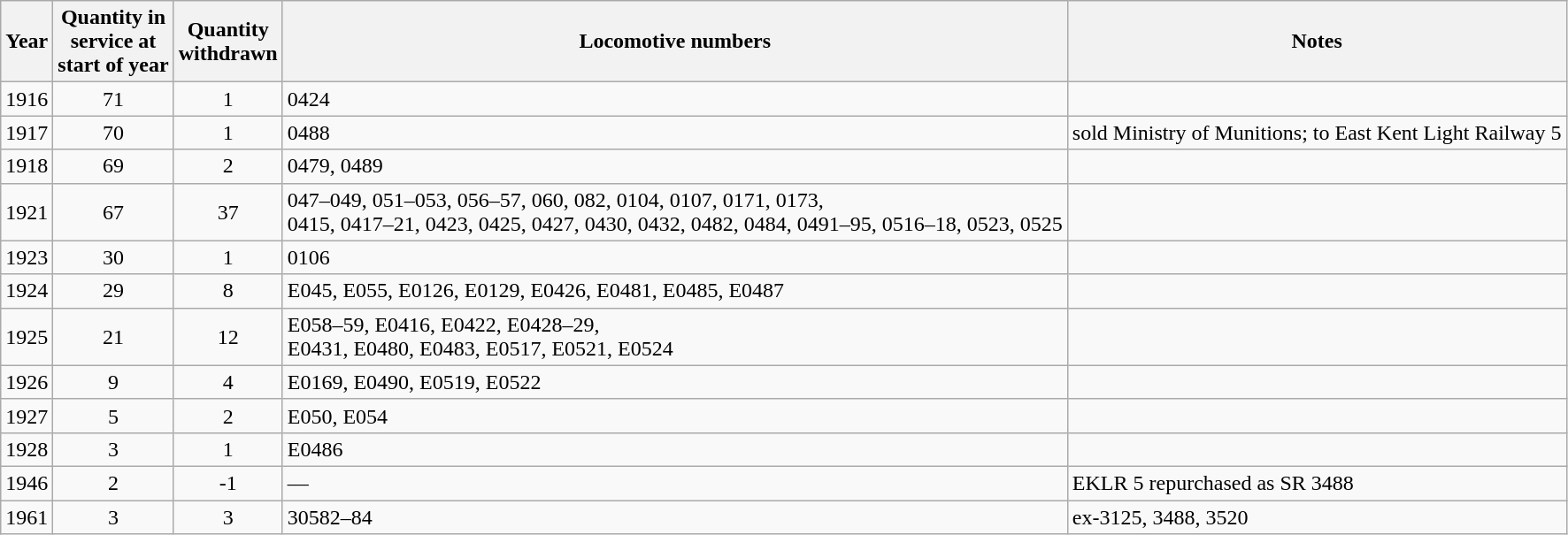<table class=wikitable style=text-align:center>
<tr>
<th>Year</th>
<th>Quantity in<br>service at<br>start of year</th>
<th>Quantity<br>withdrawn</th>
<th>Locomotive numbers</th>
<th>Notes</th>
</tr>
<tr>
<td>1916</td>
<td>71</td>
<td>1</td>
<td align=left>0424</td>
<td align=left></td>
</tr>
<tr>
<td>1917</td>
<td>70</td>
<td>1</td>
<td align=left>0488</td>
<td align=left>sold Ministry of Munitions; to East Kent Light Railway 5</td>
</tr>
<tr>
<td>1918</td>
<td>69</td>
<td>2</td>
<td align=left>0479, 0489</td>
<td align=left></td>
</tr>
<tr>
<td>1921</td>
<td>67</td>
<td>37</td>
<td align=left>047–049, 051–053, 056–57, 060, 082, 0104, 0107, 0171, 0173,<br>0415, 0417–21, 0423, 0425, 0427, 0430, 0432, 0482, 0484, 0491–95, 0516–18, 0523, 0525</td>
<td align=left></td>
</tr>
<tr>
<td>1923</td>
<td>30</td>
<td>1</td>
<td align=left>0106</td>
<td align=left></td>
</tr>
<tr>
<td>1924</td>
<td>29</td>
<td>8</td>
<td align=left>E045, E055, E0126, E0129, E0426, E0481, E0485, E0487</td>
<td align=left></td>
</tr>
<tr>
<td>1925</td>
<td>21</td>
<td>12</td>
<td align=left>E058–59, E0416, E0422, E0428–29,<br>E0431, E0480, E0483, E0517, E0521, E0524</td>
<td align=left></td>
</tr>
<tr>
<td>1926</td>
<td>9</td>
<td>4</td>
<td align=left>E0169, E0490, E0519, E0522</td>
<td align=left></td>
</tr>
<tr>
<td>1927</td>
<td>5</td>
<td>2</td>
<td align=left>E050, E054</td>
<td align=left></td>
</tr>
<tr>
<td>1928</td>
<td>3</td>
<td>1</td>
<td align=left>E0486</td>
<td align=left></td>
</tr>
<tr>
<td>1946</td>
<td>2</td>
<td>-1</td>
<td align=left>—</td>
<td align=left>EKLR 5 repurchased as SR 3488</td>
</tr>
<tr>
<td>1961</td>
<td>3</td>
<td>3</td>
<td align=left>30582–84</td>
<td align=left>ex-3125, 3488, 3520</td>
</tr>
</table>
